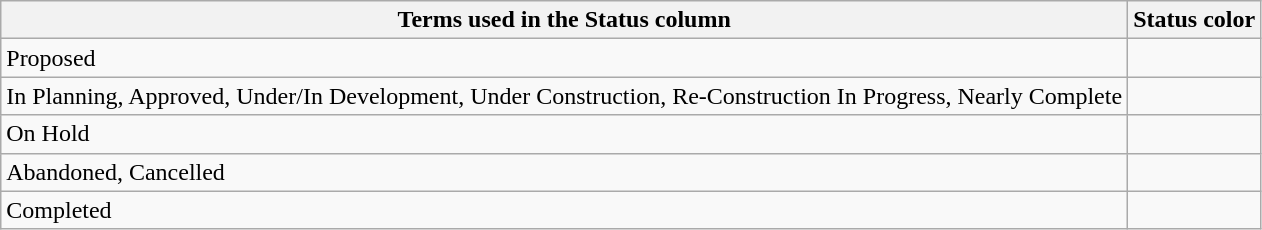<table class="wikitable">
<tr>
<th>Terms used in the Status column</th>
<th>Status color</th>
</tr>
<tr>
<td>Proposed</td>
<td></td>
</tr>
<tr>
<td>In Planning, Approved, Under/In Development, Under Construction, Re-Construction In Progress, Nearly Complete</td>
<td></td>
</tr>
<tr>
<td>On Hold</td>
<td></td>
</tr>
<tr>
<td>Abandoned, Cancelled</td>
<td></td>
</tr>
<tr>
<td>Completed</td>
<td></td>
</tr>
</table>
